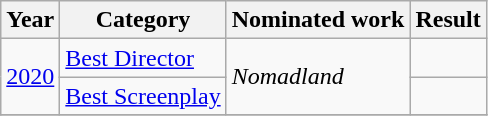<table class="wikitable">
<tr>
<th>Year</th>
<th>Category</th>
<th>Nominated work</th>
<th>Result</th>
</tr>
<tr>
<td rowspan="2"><a href='#'>2020</a></td>
<td><a href='#'>Best Director</a></td>
<td rowspan=2><em>Nomadland</em></td>
<td></td>
</tr>
<tr>
<td><a href='#'>Best Screenplay</a></td>
<td></td>
</tr>
<tr>
</tr>
</table>
